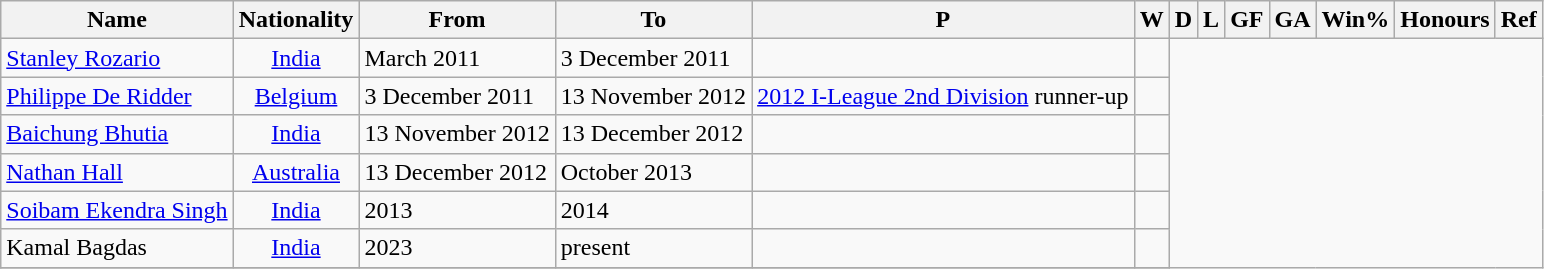<table class="wikitable sortable" style="text-align: center">
<tr>
<th>Name</th>
<th>Nationality</th>
<th>From</th>
<th class="unsortable">To</th>
<th>P</th>
<th>W</th>
<th>D</th>
<th>L</th>
<th>GF</th>
<th>GA</th>
<th>Win%</th>
<th>Honours</th>
<th>Ref</th>
</tr>
<tr>
<td align=left><a href='#'>Stanley Rozario</a></td>
<td> <a href='#'>India</a></td>
<td align=left>March 2011</td>
<td align=left>3 December 2011<br></td>
<td></td>
<td></td>
</tr>
<tr>
<td align=left><a href='#'>Philippe De Ridder</a></td>
<td> <a href='#'>Belgium</a></td>
<td align=left>3 December 2011</td>
<td align=left>13 November 2012<br></td>
<td><a href='#'>2012 I-League 2nd Division</a> runner-up</td>
<td></td>
</tr>
<tr>
<td align=left><a href='#'>Baichung Bhutia</a></td>
<td> <a href='#'>India</a></td>
<td align=left>13 November 2012</td>
<td align=left>13 December 2012<br></td>
<td></td>
<td></td>
</tr>
<tr>
<td align=left><a href='#'>Nathan Hall</a></td>
<td> <a href='#'>Australia</a></td>
<td align=left>13 December 2012</td>
<td align=left>October 2013<br></td>
<td></td>
<td></td>
</tr>
<tr>
<td align=left><a href='#'>Soibam Ekendra Singh</a></td>
<td> <a href='#'>India</a></td>
<td align=left>2013</td>
<td align=left>2014<br></td>
<td></td>
<td></td>
</tr>
<tr>
<td align=left>Kamal Bagdas</td>
<td> <a href='#'>India</a></td>
<td align=left>2023</td>
<td align=left>present<br></td>
<td></td>
<td></td>
</tr>
<tr>
</tr>
</table>
